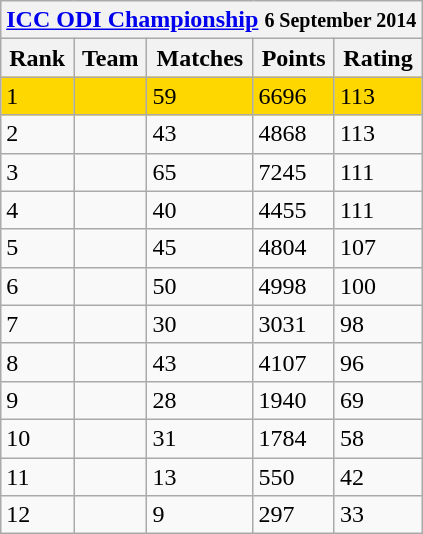<table class="wikitable" style="white-space:nowrap">
<tr>
<th colspan="5"><a href='#'>ICC ODI Championship</a> <small>6 September 2014</small></th>
</tr>
<tr>
<th>Rank</th>
<th>Team</th>
<th>Matches</th>
<th>Points</th>
<th>Rating</th>
</tr>
<tr style="background:gold">
<td>1</td>
<td></td>
<td>59</td>
<td>6696</td>
<td>113</td>
</tr>
<tr>
<td>2</td>
<td></td>
<td>43</td>
<td>4868</td>
<td>113</td>
</tr>
<tr>
<td>3</td>
<td></td>
<td>65</td>
<td>7245</td>
<td>111</td>
</tr>
<tr>
<td>4</td>
<td></td>
<td>40</td>
<td>4455</td>
<td>111</td>
</tr>
<tr>
<td>5</td>
<td></td>
<td>45</td>
<td>4804</td>
<td>107</td>
</tr>
<tr>
<td>6</td>
<td></td>
<td>50</td>
<td>4998</td>
<td>100</td>
</tr>
<tr>
<td>7</td>
<td></td>
<td>30</td>
<td>3031</td>
<td>98</td>
</tr>
<tr>
<td>8</td>
<td></td>
<td>43</td>
<td>4107</td>
<td>96</td>
</tr>
<tr>
<td>9</td>
<td></td>
<td>28</td>
<td>1940</td>
<td>69</td>
</tr>
<tr>
<td>10</td>
<td></td>
<td>31</td>
<td>1784</td>
<td>58</td>
</tr>
<tr>
<td>11</td>
<td></td>
<td>13</td>
<td>550</td>
<td>42</td>
</tr>
<tr>
<td>12</td>
<td></td>
<td>9</td>
<td>297</td>
<td>33</td>
</tr>
</table>
